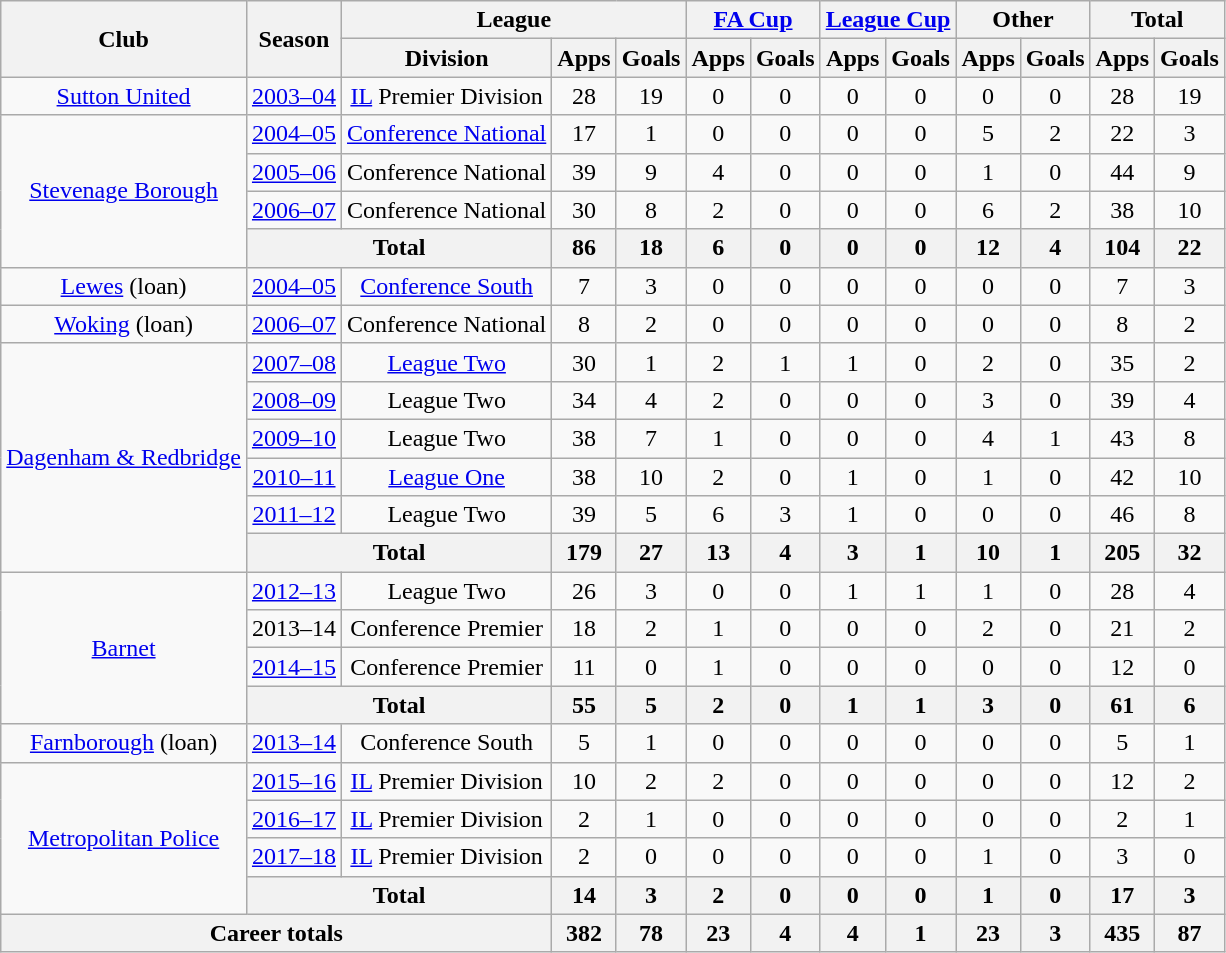<table class="wikitable" style="text-align: center;">
<tr>
<th rowspan="2">Club</th>
<th rowspan="2">Season</th>
<th colspan="3">League</th>
<th colspan="2"><a href='#'>FA Cup</a></th>
<th colspan="2"><a href='#'>League Cup</a></th>
<th colspan="2">Other</th>
<th colspan="2">Total</th>
</tr>
<tr>
<th>Division</th>
<th>Apps</th>
<th>Goals</th>
<th>Apps</th>
<th>Goals</th>
<th>Apps</th>
<th>Goals</th>
<th>Apps</th>
<th>Goals</th>
<th>Apps</th>
<th>Goals</th>
</tr>
<tr>
<td rowspan="1" valign="center"><a href='#'>Sutton United</a></td>
<td><a href='#'>2003–04</a></td>
<td><a href='#'>IL</a> Premier Division</td>
<td>28</td>
<td>19</td>
<td>0</td>
<td>0</td>
<td>0</td>
<td>0</td>
<td>0</td>
<td>0</td>
<td>28</td>
<td>19</td>
</tr>
<tr>
<td rowspan="4" valign="center"><a href='#'>Stevenage Borough</a></td>
<td><a href='#'>2004–05</a></td>
<td><a href='#'>Conference National</a></td>
<td>17</td>
<td>1</td>
<td>0</td>
<td>0</td>
<td>0</td>
<td>0</td>
<td>5</td>
<td>2</td>
<td>22</td>
<td>3</td>
</tr>
<tr>
<td><a href='#'>2005–06</a></td>
<td>Conference National</td>
<td>39</td>
<td>9</td>
<td>4</td>
<td>0</td>
<td>0</td>
<td>0</td>
<td>1</td>
<td>0</td>
<td>44</td>
<td>9</td>
</tr>
<tr>
<td><a href='#'>2006–07</a></td>
<td>Conference National</td>
<td>30</td>
<td>8</td>
<td>2</td>
<td>0</td>
<td>0</td>
<td>0</td>
<td>6</td>
<td>2</td>
<td>38</td>
<td>10</td>
</tr>
<tr>
<th colspan="2">Total</th>
<th>86</th>
<th>18</th>
<th>6</th>
<th>0</th>
<th>0</th>
<th>0</th>
<th>12</th>
<th>4</th>
<th>104</th>
<th>22</th>
</tr>
<tr>
<td rowspan="1" valign="center"><a href='#'>Lewes</a> (loan)</td>
<td><a href='#'>2004–05</a></td>
<td><a href='#'>Conference South</a></td>
<td>7</td>
<td>3</td>
<td>0</td>
<td>0</td>
<td>0</td>
<td>0</td>
<td>0</td>
<td>0</td>
<td>7</td>
<td>3</td>
</tr>
<tr>
<td rowspan="1" valign="center"><a href='#'>Woking</a> (loan)</td>
<td><a href='#'>2006–07</a></td>
<td>Conference National</td>
<td>8</td>
<td>2</td>
<td>0</td>
<td>0</td>
<td>0</td>
<td>0</td>
<td>0</td>
<td>0</td>
<td>8</td>
<td>2</td>
</tr>
<tr>
<td rowspan="6" valign="center"><a href='#'>Dagenham & Redbridge</a></td>
<td><a href='#'>2007–08</a></td>
<td><a href='#'>League Two</a></td>
<td>30</td>
<td>1</td>
<td>2</td>
<td>1</td>
<td>1</td>
<td>0</td>
<td>2</td>
<td>0</td>
<td>35</td>
<td>2</td>
</tr>
<tr>
<td><a href='#'>2008–09</a></td>
<td>League Two</td>
<td>34</td>
<td>4</td>
<td>2</td>
<td>0</td>
<td>0</td>
<td>0</td>
<td>3</td>
<td>0</td>
<td>39</td>
<td>4</td>
</tr>
<tr>
<td><a href='#'>2009–10</a></td>
<td>League Two</td>
<td>38</td>
<td>7</td>
<td>1</td>
<td>0</td>
<td>0</td>
<td>0</td>
<td>4</td>
<td>1</td>
<td>43</td>
<td>8</td>
</tr>
<tr>
<td><a href='#'>2010–11</a></td>
<td><a href='#'>League One</a></td>
<td>38</td>
<td>10</td>
<td>2</td>
<td>0</td>
<td>1</td>
<td>0</td>
<td>1</td>
<td>0</td>
<td>42</td>
<td>10</td>
</tr>
<tr>
<td><a href='#'>2011–12</a></td>
<td>League Two</td>
<td>39</td>
<td>5</td>
<td>6</td>
<td>3</td>
<td>1</td>
<td>0</td>
<td>0</td>
<td>0</td>
<td>46</td>
<td>8</td>
</tr>
<tr>
<th colspan="2">Total</th>
<th>179</th>
<th>27</th>
<th>13</th>
<th>4</th>
<th>3</th>
<th>1</th>
<th>10</th>
<th>1</th>
<th>205</th>
<th>32</th>
</tr>
<tr>
<td rowspan="4" valign="center"><a href='#'>Barnet</a></td>
<td><a href='#'>2012–13</a></td>
<td>League Two</td>
<td>26</td>
<td>3</td>
<td>0</td>
<td>0</td>
<td>1</td>
<td>1</td>
<td>1</td>
<td>0</td>
<td>28</td>
<td>4</td>
</tr>
<tr>
<td>2013–14</td>
<td>Conference Premier</td>
<td>18</td>
<td>2</td>
<td>1</td>
<td>0</td>
<td>0</td>
<td>0</td>
<td>2</td>
<td>0</td>
<td>21</td>
<td>2</td>
</tr>
<tr>
<td><a href='#'>2014–15</a></td>
<td>Conference Premier</td>
<td>11</td>
<td>0</td>
<td>1</td>
<td>0</td>
<td>0</td>
<td>0</td>
<td>0</td>
<td>0</td>
<td>12</td>
<td>0</td>
</tr>
<tr>
<th colspan="2">Total</th>
<th>55</th>
<th>5</th>
<th>2</th>
<th>0</th>
<th>1</th>
<th>1</th>
<th>3</th>
<th>0</th>
<th>61</th>
<th>6</th>
</tr>
<tr>
<td rowspan="1" valign="center"><a href='#'>Farnborough</a> (loan)</td>
<td><a href='#'>2013–14</a></td>
<td>Conference South</td>
<td>5</td>
<td>1</td>
<td>0</td>
<td>0</td>
<td>0</td>
<td>0</td>
<td>0</td>
<td>0</td>
<td>5</td>
<td>1</td>
</tr>
<tr>
<td rowspan="4" valign="center"><a href='#'>Metropolitan Police</a></td>
<td><a href='#'>2015–16</a></td>
<td><a href='#'>IL</a> Premier Division</td>
<td>10</td>
<td>2</td>
<td>2</td>
<td>0</td>
<td>0</td>
<td>0</td>
<td>0</td>
<td>0</td>
<td>12</td>
<td>2</td>
</tr>
<tr>
<td><a href='#'>2016–17</a></td>
<td><a href='#'>IL</a> Premier Division</td>
<td>2</td>
<td>1</td>
<td>0</td>
<td>0</td>
<td>0</td>
<td>0</td>
<td>0</td>
<td>0</td>
<td>2</td>
<td>1</td>
</tr>
<tr>
<td><a href='#'>2017–18</a></td>
<td><a href='#'>IL</a> Premier Division</td>
<td>2</td>
<td>0</td>
<td>0</td>
<td>0</td>
<td>0</td>
<td>0</td>
<td>1</td>
<td>0</td>
<td>3</td>
<td>0</td>
</tr>
<tr>
<th colspan="2">Total</th>
<th>14</th>
<th>3</th>
<th>2</th>
<th>0</th>
<th>0</th>
<th>0</th>
<th>1</th>
<th>0</th>
<th>17</th>
<th>3</th>
</tr>
<tr>
<th colspan="3">Career totals</th>
<th>382</th>
<th>78</th>
<th>23</th>
<th>4</th>
<th>4</th>
<th>1</th>
<th>23</th>
<th>3</th>
<th>435</th>
<th>87</th>
</tr>
</table>
